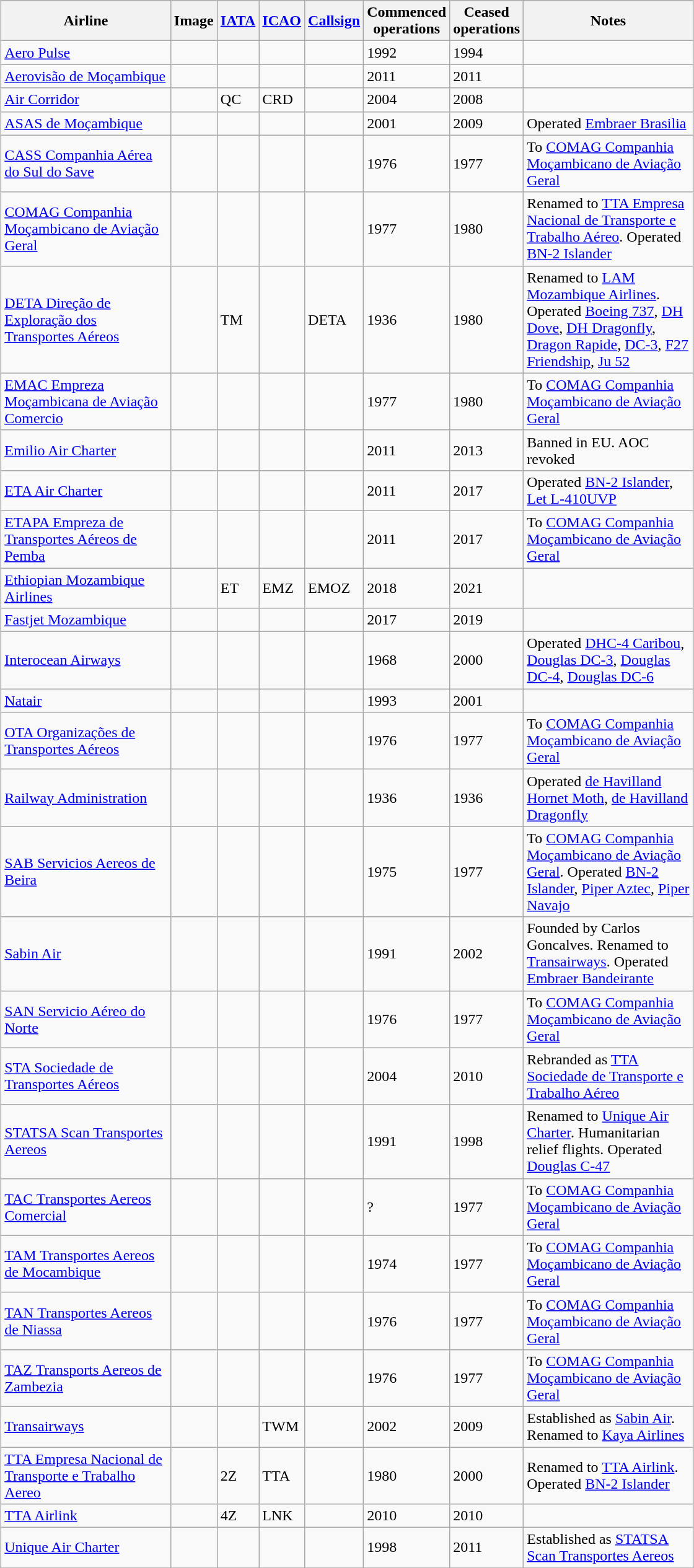<table class="wikitable sortable" style="border-collapse:collapse; margin:auto;" border="1" cellpadding="3">
<tr valign="middle">
<th style="width:175px;">Airline</th>
<th>Image</th>
<th><a href='#'>IATA</a></th>
<th><a href='#'>ICAO</a></th>
<th><a href='#'>Callsign</a></th>
<th>Commenced<br>operations</th>
<th>Ceased<br>operations</th>
<th style="width:175px;">Notes</th>
</tr>
<tr>
<td><a href='#'>Aero Pulse</a></td>
<td></td>
<td></td>
<td></td>
<td></td>
<td>1992</td>
<td>1994</td>
<td></td>
</tr>
<tr>
<td><a href='#'>Aerovisão de Moçambique</a></td>
<td></td>
<td></td>
<td></td>
<td></td>
<td>2011</td>
<td>2011</td>
<td></td>
</tr>
<tr>
<td><a href='#'>Air Corridor</a></td>
<td></td>
<td>QC</td>
<td>CRD</td>
<td></td>
<td>2004</td>
<td>2008</td>
<td></td>
</tr>
<tr>
<td><a href='#'>ASAS de Moçambique</a></td>
<td></td>
<td></td>
<td></td>
<td></td>
<td>2001</td>
<td>2009</td>
<td>Operated <a href='#'>Embraer Brasilia</a></td>
</tr>
<tr>
<td><a href='#'>CASS Companhia Aérea do Sul do Save</a></td>
<td></td>
<td></td>
<td></td>
<td></td>
<td>1976</td>
<td>1977</td>
<td>To <a href='#'>COMAG Companhia Moçambicano de Aviação Geral</a></td>
</tr>
<tr>
<td><a href='#'>COMAG Companhia Moçambicano de Aviação Geral</a></td>
<td></td>
<td></td>
<td></td>
<td></td>
<td>1977</td>
<td>1980</td>
<td>Renamed to <a href='#'>TTA Empresa Nacional de Transporte e Trabalho Aéreo</a>. Operated <a href='#'>BN-2 Islander</a></td>
</tr>
<tr>
<td><a href='#'>DETA Direção de Exploração dos Transportes Aéreos</a></td>
<td></td>
<td>TM</td>
<td></td>
<td>DETA</td>
<td>1936</td>
<td>1980</td>
<td>Renamed to <a href='#'>LAM Mozambique Airlines</a>. Operated <a href='#'>Boeing 737</a>, <a href='#'>DH Dove</a>, <a href='#'>DH Dragonfly</a>, <a href='#'>Dragon Rapide</a>, <a href='#'>DC-3</a>, <a href='#'>F27 Friendship</a>, <a href='#'>Ju 52</a></td>
</tr>
<tr>
<td><a href='#'>EMAC Empreza Moçambicana de Aviação Comercio</a></td>
<td></td>
<td></td>
<td></td>
<td></td>
<td>1977</td>
<td>1980</td>
<td>To <a href='#'>COMAG Companhia Moçambicano de Aviação Geral</a></td>
</tr>
<tr>
<td><a href='#'>Emilio Air Charter</a></td>
<td></td>
<td></td>
<td></td>
<td></td>
<td>2011</td>
<td>2013</td>
<td>Banned in EU. AOC revoked</td>
</tr>
<tr>
<td><a href='#'>ETA Air Charter</a></td>
<td></td>
<td></td>
<td></td>
<td></td>
<td>2011</td>
<td>2017</td>
<td>Operated <a href='#'>BN-2 Islander</a>, <a href='#'>Let L-410UVP</a></td>
</tr>
<tr>
<td><a href='#'>ETAPA Empreza de Transportes Aéreos de Pemba</a></td>
<td></td>
<td></td>
<td></td>
<td></td>
<td>2011</td>
<td>2017</td>
<td>To <a href='#'>COMAG Companhia Moçambicano de Aviação Geral</a></td>
</tr>
<tr>
<td><a href='#'>Ethiopian Mozambique Airlines</a></td>
<td></td>
<td>ET</td>
<td>EMZ</td>
<td>EMOZ</td>
<td>2018</td>
<td>2021</td>
<td></td>
</tr>
<tr>
<td><a href='#'>Fastjet Mozambique</a></td>
<td></td>
<td></td>
<td></td>
<td></td>
<td>2017</td>
<td>2019</td>
<td></td>
</tr>
<tr>
<td><a href='#'>Interocean Airways</a></td>
<td></td>
<td></td>
<td></td>
<td></td>
<td>1968</td>
<td>2000</td>
<td>Operated <a href='#'>DHC-4 Caribou</a>, <a href='#'>Douglas DC-3</a>, <a href='#'>Douglas DC-4</a>, <a href='#'>Douglas DC-6</a></td>
</tr>
<tr>
<td><a href='#'>Natair</a></td>
<td></td>
<td></td>
<td></td>
<td></td>
<td>1993</td>
<td>2001</td>
<td></td>
</tr>
<tr>
<td><a href='#'>OTA Organizações de Transportes Aéreos</a></td>
<td></td>
<td></td>
<td></td>
<td></td>
<td>1976</td>
<td>1977</td>
<td>To <a href='#'>COMAG Companhia Moçambicano de Aviação Geral</a></td>
</tr>
<tr>
<td><a href='#'>Railway Administration</a></td>
<td></td>
<td></td>
<td></td>
<td></td>
<td>1936</td>
<td>1936</td>
<td>Operated <a href='#'>de Havilland Hornet Moth</a>, <a href='#'>de Havilland Dragonfly</a></td>
</tr>
<tr>
<td><a href='#'>SAB Servicios Aereos de Beira</a></td>
<td></td>
<td></td>
<td></td>
<td></td>
<td>1975</td>
<td>1977</td>
<td>To <a href='#'>COMAG Companhia Moçambicano de Aviação Geral</a>. Operated <a href='#'>BN-2 Islander</a>, <a href='#'>Piper Aztec</a>, <a href='#'>Piper Navajo</a></td>
</tr>
<tr>
<td><a href='#'>Sabin Air</a></td>
<td></td>
<td></td>
<td></td>
<td></td>
<td>1991</td>
<td>2002</td>
<td>Founded by Carlos Goncalves. Renamed to <a href='#'>Transairways</a>. Operated <a href='#'>Embraer Bandeirante</a></td>
</tr>
<tr>
<td><a href='#'>SAN Servicio Aéreo do Norte</a></td>
<td></td>
<td></td>
<td></td>
<td></td>
<td>1976</td>
<td>1977</td>
<td>To <a href='#'>COMAG Companhia Moçambicano de Aviação Geral</a></td>
</tr>
<tr>
<td><a href='#'>STA Sociedade de Transportes Aéreos</a></td>
<td></td>
<td></td>
<td></td>
<td></td>
<td>2004</td>
<td>2010</td>
<td>Rebranded as <a href='#'>TTA Sociedade de Transporte e Trabalho Aéreo</a></td>
</tr>
<tr>
<td><a href='#'>STATSA Scan Transportes Aereos</a></td>
<td></td>
<td></td>
<td></td>
<td></td>
<td>1991</td>
<td>1998</td>
<td>Renamed to <a href='#'>Unique Air Charter</a>. Humanitarian relief flights. Operated <a href='#'>Douglas C-47</a></td>
</tr>
<tr>
<td><a href='#'>TAC Transportes Aereos Comercial</a></td>
<td></td>
<td></td>
<td></td>
<td></td>
<td>?</td>
<td>1977</td>
<td>To <a href='#'>COMAG Companhia Moçambicano de Aviação Geral</a></td>
</tr>
<tr>
<td><a href='#'>TAM Transportes Aereos de Mocambique</a></td>
<td></td>
<td></td>
<td></td>
<td></td>
<td>1974</td>
<td>1977</td>
<td>To <a href='#'>COMAG Companhia Moçambicano de Aviação Geral</a></td>
</tr>
<tr>
<td><a href='#'>TAN Transportes Aereos de Niassa</a></td>
<td></td>
<td></td>
<td></td>
<td></td>
<td>1976</td>
<td>1977</td>
<td>To <a href='#'>COMAG Companhia Moçambicano de Aviação Geral</a></td>
</tr>
<tr>
<td><a href='#'>TAZ Transports Aereos de Zambezia</a></td>
<td></td>
<td></td>
<td></td>
<td></td>
<td>1976</td>
<td>1977</td>
<td>To <a href='#'>COMAG Companhia Moçambicano de Aviação Geral</a></td>
</tr>
<tr>
<td><a href='#'>Transairways</a></td>
<td></td>
<td></td>
<td>TWM</td>
<td></td>
<td>2002</td>
<td>2009</td>
<td>Established as <a href='#'>Sabin Air</a>. Renamed to <a href='#'>Kaya Airlines</a></td>
</tr>
<tr>
<td><a href='#'>TTA Empresa Nacional de Transporte e Trabalho Aereo</a></td>
<td></td>
<td>2Z</td>
<td>TTA</td>
<td></td>
<td>1980</td>
<td>2000</td>
<td>Renamed to <a href='#'>TTA Airlink</a>. Operated <a href='#'>BN-2 Islander</a></td>
</tr>
<tr>
<td><a href='#'>TTA Airlink</a></td>
<td></td>
<td>4Z</td>
<td>LNK</td>
<td></td>
<td>2010</td>
<td>2010</td>
<td></td>
</tr>
<tr>
<td><a href='#'>Unique Air Charter</a></td>
<td></td>
<td></td>
<td></td>
<td></td>
<td>1998</td>
<td>2011</td>
<td>Established as <a href='#'>STATSA Scan Transportes Aereos</a></td>
</tr>
<tr>
</tr>
</table>
